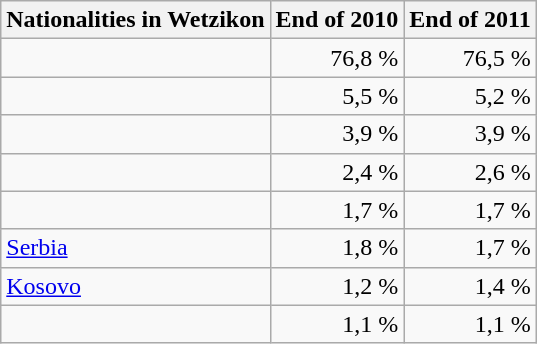<table class="wikitable">
<tr>
<th>Nationalities in Wetzikon</th>
<th>End of 2010</th>
<th>End of 2011</th>
</tr>
<tr>
<td></td>
<td align="right">76,8 %</td>
<td align="right">76,5 %</td>
</tr>
<tr>
<td></td>
<td align="right">5,5 %</td>
<td align="right">5,2 %</td>
</tr>
<tr>
<td></td>
<td align="right">3,9 %</td>
<td align="right">3,9 %</td>
</tr>
<tr>
<td></td>
<td align="right">2,4 %</td>
<td align="right">2,6 %</td>
</tr>
<tr>
<td></td>
<td align="right">1,7 %</td>
<td align="right">1,7 %</td>
</tr>
<tr>
<td> <a href='#'>Serbia</a></td>
<td align="right">1,8 %</td>
<td align="right">1,7 %</td>
</tr>
<tr>
<td> <a href='#'>Kosovo</a></td>
<td align="right">1,2 %</td>
<td align="right">1,4 %</td>
</tr>
<tr>
<td></td>
<td align="right">1,1 %</td>
<td align="right">1,1 %</td>
</tr>
</table>
